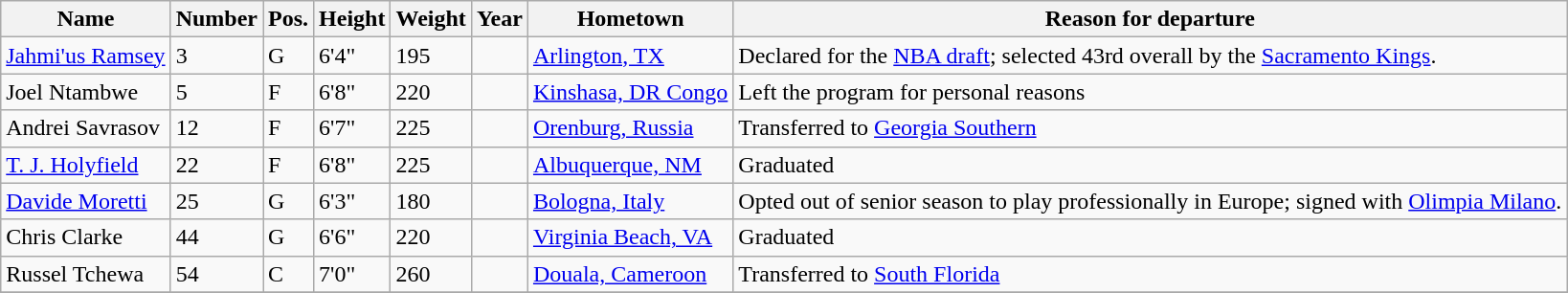<table class="wikitable sortable" border="1">
<tr>
<th>Name</th>
<th>Number</th>
<th>Pos.</th>
<th>Height</th>
<th>Weight</th>
<th>Year</th>
<th>Hometown</th>
<th class="unsortable">Reason for departure</th>
</tr>
<tr>
<td><a href='#'>Jahmi'us Ramsey</a></td>
<td>3</td>
<td>G</td>
<td>6'4"</td>
<td>195</td>
<td></td>
<td><a href='#'>Arlington, TX</a></td>
<td>Declared for the <a href='#'>NBA draft</a>; selected 43rd overall by the <a href='#'>Sacramento Kings</a>.</td>
</tr>
<tr>
<td>Joel Ntambwe</td>
<td>5</td>
<td>F</td>
<td>6'8"</td>
<td>220</td>
<td></td>
<td><a href='#'>Kinshasa, DR Congo</a></td>
<td>Left the program for personal reasons</td>
</tr>
<tr>
<td>Andrei Savrasov</td>
<td>12</td>
<td>F</td>
<td>6'7"</td>
<td>225</td>
<td></td>
<td><a href='#'>Orenburg, Russia</a></td>
<td>Transferred to <a href='#'>Georgia Southern</a></td>
</tr>
<tr>
<td><a href='#'>T. J. Holyfield</a></td>
<td>22</td>
<td>F</td>
<td>6'8"</td>
<td>225</td>
<td></td>
<td><a href='#'>Albuquerque, NM</a></td>
<td>Graduated</td>
</tr>
<tr>
<td><a href='#'>Davide Moretti</a></td>
<td>25</td>
<td>G</td>
<td>6'3"</td>
<td>180</td>
<td></td>
<td><a href='#'>Bologna, Italy</a></td>
<td>Opted out of senior season to play professionally in Europe; signed with <a href='#'>Olimpia Milano</a>.</td>
</tr>
<tr>
<td>Chris Clarke</td>
<td>44</td>
<td>G</td>
<td>6'6"</td>
<td>220</td>
<td></td>
<td><a href='#'>Virginia Beach, VA</a></td>
<td>Graduated</td>
</tr>
<tr>
<td>Russel Tchewa</td>
<td>54</td>
<td>C</td>
<td>7'0"</td>
<td>260</td>
<td></td>
<td><a href='#'>Douala, Cameroon</a></td>
<td>Transferred to <a href='#'>South Florida</a></td>
</tr>
<tr>
</tr>
</table>
